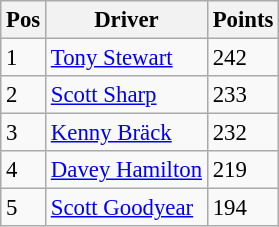<table class="wikitable" style="font-size: 95%;">
<tr>
<th>Pos</th>
<th>Driver</th>
<th>Points</th>
</tr>
<tr>
<td>1</td>
<td> <a href='#'>Tony Stewart</a></td>
<td>242</td>
</tr>
<tr>
<td>2</td>
<td> <a href='#'>Scott Sharp</a></td>
<td>233</td>
</tr>
<tr>
<td>3</td>
<td> <a href='#'>Kenny Bräck</a></td>
<td>232</td>
</tr>
<tr>
<td>4</td>
<td> <a href='#'>Davey Hamilton</a></td>
<td>219</td>
</tr>
<tr>
<td>5</td>
<td> <a href='#'>Scott Goodyear</a></td>
<td>194</td>
</tr>
</table>
